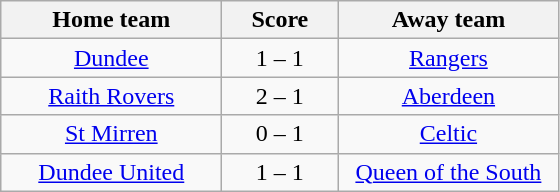<table class="wikitable" style="text-align: center">
<tr>
<th width=140>Home team</th>
<th width=70>Score</th>
<th width=140>Away team</th>
</tr>
<tr>
<td><a href='#'>Dundee</a></td>
<td>1 – 1</td>
<td><a href='#'>Rangers</a></td>
</tr>
<tr>
<td><a href='#'>Raith Rovers</a></td>
<td>2 – 1</td>
<td><a href='#'>Aberdeen</a></td>
</tr>
<tr>
<td><a href='#'>St Mirren</a></td>
<td>0 – 1</td>
<td><a href='#'>Celtic</a></td>
</tr>
<tr>
<td><a href='#'>Dundee United</a></td>
<td>1 – 1</td>
<td><a href='#'>Queen of the South</a></td>
</tr>
</table>
